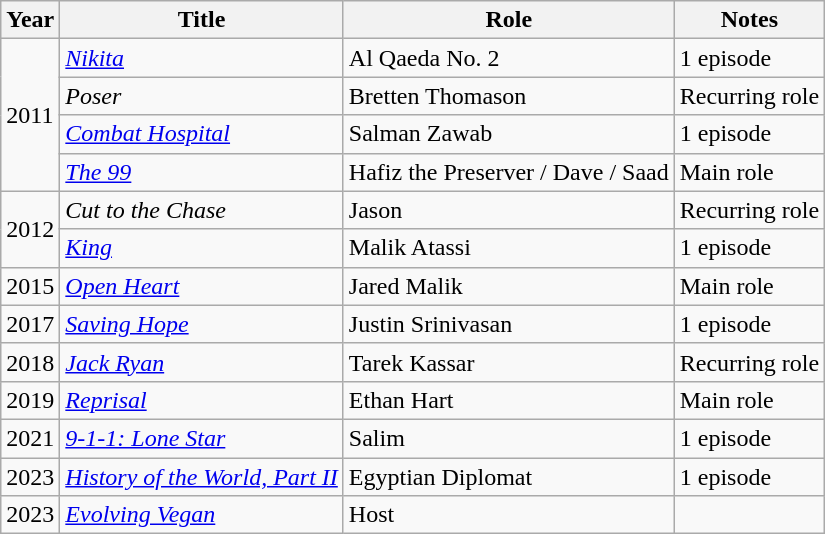<table class="wikitable sortable">
<tr>
<th>Year</th>
<th>Title</th>
<th>Role</th>
<th class="unsortable">Notes</th>
</tr>
<tr>
<td rowspan="4">2011</td>
<td><em><a href='#'>Nikita</a></em></td>
<td>Al Qaeda No. 2</td>
<td>1 episode</td>
</tr>
<tr>
<td><em>Poser</em></td>
<td>Bretten Thomason</td>
<td>Recurring role</td>
</tr>
<tr>
<td><em><a href='#'>Combat Hospital</a></em></td>
<td>Salman Zawab</td>
<td>1 episode</td>
</tr>
<tr>
<td data-sort-value="99, The"><em><a href='#'>The 99</a></em></td>
<td>Hafiz the Preserver / Dave / Saad</td>
<td>Main role</td>
</tr>
<tr>
<td rowspan="2">2012</td>
<td><em>Cut to the Chase</em></td>
<td>Jason</td>
<td>Recurring role</td>
</tr>
<tr>
<td><em><a href='#'>King</a></em></td>
<td>Malik Atassi</td>
<td>1 episode</td>
</tr>
<tr>
<td>2015</td>
<td><em><a href='#'>Open Heart</a></em></td>
<td>Jared Malik</td>
<td>Main role</td>
</tr>
<tr>
<td>2017</td>
<td><em><a href='#'>Saving Hope</a></em></td>
<td>Justin Srinivasan</td>
<td>1 episode</td>
</tr>
<tr>
<td>2018</td>
<td><em><a href='#'>Jack Ryan</a></em></td>
<td>Tarek Kassar</td>
<td>Recurring role</td>
</tr>
<tr>
<td>2019</td>
<td><em><a href='#'>Reprisal</a></em></td>
<td>Ethan Hart</td>
<td>Main role</td>
</tr>
<tr>
<td>2021</td>
<td><em><a href='#'>9-1-1: Lone Star</a></em></td>
<td>Salim</td>
<td>1 episode</td>
</tr>
<tr>
<td>2023</td>
<td><em><a href='#'>History of the World, Part II</a></em></td>
<td>Egyptian Diplomat</td>
<td>1 episode</td>
</tr>
<tr>
<td>2023</td>
<td><em><a href='#'>Evolving Vegan</a></em></td>
<td>Host</td>
<td></td>
</tr>
</table>
